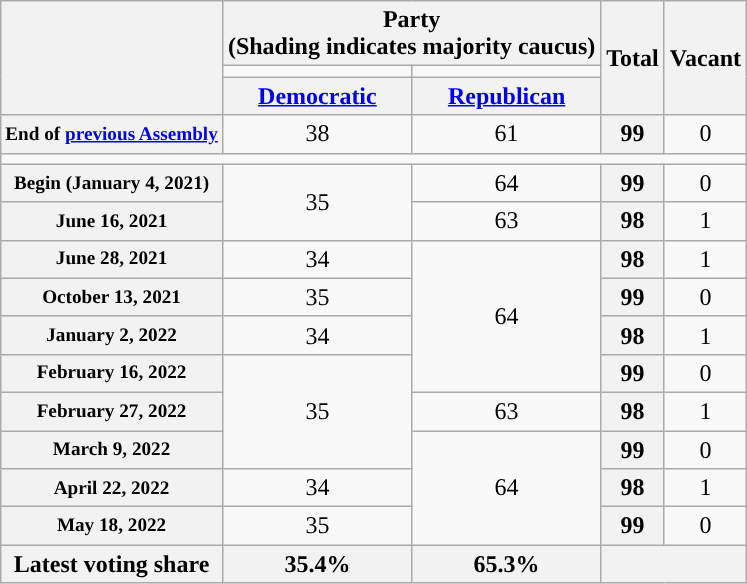<table class="wikitable" style="text-align:center">
<tr>
<th rowspan="3"></th>
<th colspan="2">Party <div>(Shading indicates majority caucus)</div></th>
<th rowspan="3">Total</th>
<th rowspan="3">Vacant</th>
</tr>
<tr style="height:5px">
<td style="background-color:"></td>
<td style="background-color:"></td>
</tr>
<tr>
<th><a href='#'>Democratic</a></th>
<th><a href='#'>Republican</a></th>
</tr>
<tr>
<th nowrap="" style="font-size:80%">End of <a href='#'>previous Assembly</a></th>
<td>38</td>
<td>61</td>
<th>99</th>
<td>0</td>
</tr>
<tr>
<td colspan="5"></td>
</tr>
<tr>
<th nowrap="" style="font-size:80%">Begin (January 4, 2021)</th>
<td rowspan="2">35</td>
<td>64</td>
<th>99</th>
<td>0</td>
</tr>
<tr>
<th nowrap="" style="font-size:80%">June 16, 2021</th>
<td>63</td>
<th>98</th>
<td>1</td>
</tr>
<tr>
<th nowrap="" style="font-size:80%">June 28, 2021</th>
<td>34</td>
<td rowspan="4" >64</td>
<th>98</th>
<td>1</td>
</tr>
<tr>
<th nowrap="" style="font-size:80%">October 13, 2021</th>
<td>35</td>
<th>99</th>
<td>0</td>
</tr>
<tr>
<th style="font-size:80%">January 2, 2022</th>
<td>34</td>
<th>98</th>
<td>1</td>
</tr>
<tr>
<th style="font-size:80%">February 16, 2022</th>
<td rowspan="3">35</td>
<th>99</th>
<td>0</td>
</tr>
<tr>
<th style="font-size:80%">February 27, 2022</th>
<td>63</td>
<th>98</th>
<td>1</td>
</tr>
<tr>
<th style="font-size:80%">March 9, 2022</th>
<td rowspan="3" >64</td>
<th>99</th>
<td>0</td>
</tr>
<tr>
<th style="font-size:80%">April 22, 2022</th>
<td>34</td>
<th>98</th>
<td>1</td>
</tr>
<tr>
<th style="font-size:80%">May 18, 2022</th>
<td>35</td>
<th>99</th>
<td>0</td>
</tr>
<tr>
<th>Latest voting share</th>
<th>35.4%</th>
<th>65.3%</th>
<th colspan="2"></th>
</tr>
</table>
